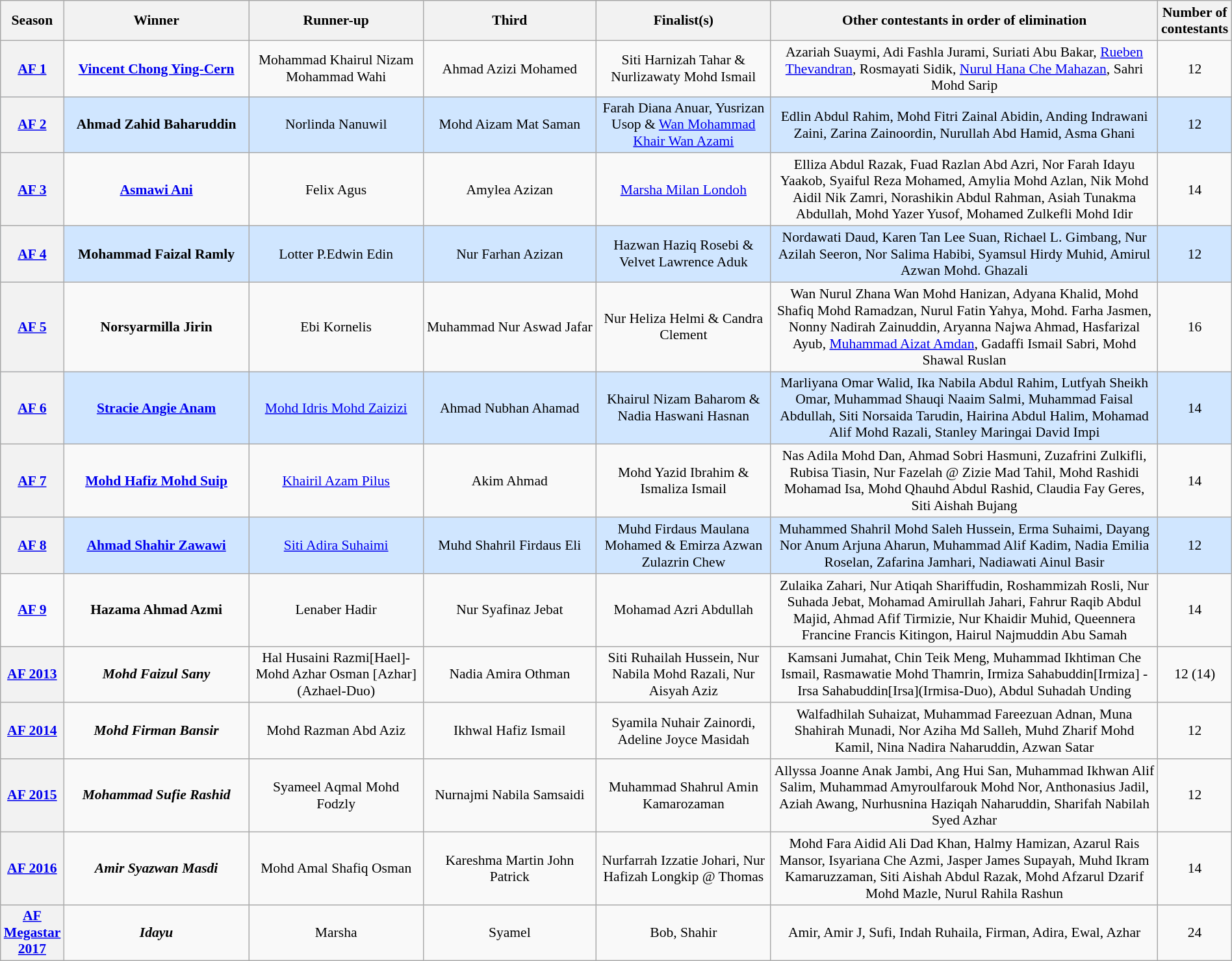<table class="wikitable" style="font-size:90%; width:100%; text-align: center;">
<tr>
<th width="5%">Season</th>
<th width="16%">Winner</th>
<th width="15%">Runner-up</th>
<th width=15%>Third</th>
<th width=15%>Finalist(s)</th>
<th width="40%">Other contestants in order of elimination</th>
<th width="7%">Number of contestants</th>
</tr>
<tr>
<th><a href='#'>AF 1</a></th>
<td><strong><a href='#'>Vincent Chong Ying-Cern</a></strong></td>
<td>Mohammad Khairul Nizam Mohammad Wahi</td>
<td>Ahmad Azizi Mohamed</td>
<td>Siti Harnizah Tahar & Nurlizawaty Mohd Ismail</td>
<td>Azariah Suaymi, Adi Fashla Jurami, Suriati Abu Bakar, <a href='#'>Rueben Thevandran</a>, Rosmayati Sidik, <a href='#'>Nurul Hana Che Mahazan</a>, Sahri Mohd Sarip</td>
<td>12</td>
</tr>
<tr style="background: #D0E6FF;">
<th><a href='#'>AF 2</a></th>
<td><strong>Ahmad Zahid Baharuddin</strong></td>
<td>Norlinda Nanuwil</td>
<td>Mohd Aizam Mat Saman</td>
<td>Farah Diana Anuar, Yusrizan Usop & <a href='#'>Wan Mohammad Khair Wan Azami</a></td>
<td>Edlin Abdul Rahim, Mohd Fitri Zainal Abidin, Anding Indrawani Zaini, Zarina Zainoordin, Nurullah Abd Hamid, Asma Ghani</td>
<td>12</td>
</tr>
<tr>
<th><a href='#'>AF 3</a></th>
<td><strong><a href='#'>Asmawi Ani</a></strong></td>
<td>Felix Agus</td>
<td>Amylea Azizan</td>
<td><a href='#'>Marsha Milan Londoh</a></td>
<td>Elliza Abdul Razak, Fuad Razlan Abd Azri, Nor Farah Idayu Yaakob, Syaiful Reza Mohamed, Amylia Mohd Azlan, Nik Mohd Aidil Nik Zamri, Norashikin Abdul Rahman, Asiah Tunakma Abdullah, Mohd Yazer Yusof, Mohamed Zulkefli Mohd Idir</td>
<td>14</td>
</tr>
<tr style="background: #D0E6FF;">
<th><a href='#'>AF 4</a></th>
<td><strong>Mohammad Faizal Ramly</strong></td>
<td>Lotter P.Edwin Edin</td>
<td>Nur Farhan Azizan</td>
<td>Hazwan Haziq Rosebi & Velvet Lawrence Aduk</td>
<td>Nordawati Daud, Karen Tan Lee Suan, Richael L. Gimbang, Nur Azilah Seeron, Nor Salima Habibi, Syamsul Hirdy Muhid, Amirul Azwan Mohd. Ghazali</td>
<td>12</td>
</tr>
<tr>
<th><a href='#'>AF 5</a></th>
<td><strong>Norsyarmilla Jirin</strong></td>
<td>Ebi Kornelis</td>
<td>Muhammad Nur Aswad Jafar</td>
<td>Nur Heliza Helmi & Candra Clement</td>
<td>Wan Nurul Zhana Wan Mohd Hanizan, Adyana Khalid, Mohd Shafiq Mohd Ramadzan, Nurul Fatin Yahya, Mohd. Farha Jasmen, Nonny Nadirah Zainuddin, Aryanna Najwa Ahmad, Hasfarizal Ayub, <a href='#'>Muhammad Aizat Amdan</a>, Gadaffi Ismail Sabri, Mohd Shawal Ruslan</td>
<td>16</td>
</tr>
<tr style="background: #D0E6FF;">
<th><a href='#'>AF 6</a></th>
<td><strong><a href='#'>Stracie Angie Anam</a></strong></td>
<td><a href='#'>Mohd Idris Mohd Zaizizi</a></td>
<td>Ahmad Nubhan Ahamad</td>
<td>Khairul Nizam Baharom & Nadia Haswani Hasnan</td>
<td>Marliyana Omar Walid, Ika Nabila Abdul Rahim, Lutfyah Sheikh Omar, Muhammad Shauqi Naaim Salmi, Muhammad Faisal Abdullah, Siti Norsaida Tarudin, Hairina Abdul Halim, Mohamad Alif Mohd Razali, Stanley Maringai David Impi</td>
<td>14</td>
</tr>
<tr>
<th><a href='#'>AF 7</a></th>
<td><strong><a href='#'>Mohd Hafiz Mohd Suip</a></strong></td>
<td><a href='#'>Khairil Azam Pilus</a></td>
<td>Akim Ahmad</td>
<td>Mohd Yazid Ibrahim & Ismaliza Ismail</td>
<td>Nas Adila Mohd Dan, Ahmad Sobri Hasmuni, Zuzafrini Zulkifli, Rubisa Tiasin, Nur Fazelah @ Zizie Mad Tahil, Mohd Rashidi Mohamad Isa, Mohd Qhauhd Abdul Rashid, Claudia Fay Geres, Siti Aishah Bujang</td>
<td>14</td>
</tr>
<tr style="background: #D0E6FF;">
<th><a href='#'>AF 8</a></th>
<td><strong><a href='#'>Ahmad Shahir Zawawi</a></strong></td>
<td><a href='#'>Siti Adira Suhaimi</a></td>
<td>Muhd Shahril Firdaus Eli</td>
<td>Muhd Firdaus Maulana Mohamed & Emirza Azwan Zulazrin Chew</td>
<td>Muhammed Shahril Mohd Saleh Hussein, Erma Suhaimi, Dayang Nor Anum Arjuna Aharun, Muhammad Alif Kadim, Nadia Emilia Roselan, Zafarina Jamhari, Nadiawati Ainul Basir</td>
<td>12</td>
</tr>
<tr>
<td><strong><a href='#'>AF 9</a></strong></td>
<td><strong>Hazama Ahmad Azmi</strong></td>
<td>Lenaber Hadir</td>
<td>Nur Syafinaz Jebat</td>
<td>Mohamad Azri Abdullah</td>
<td>Zulaika Zahari, Nur Atiqah Shariffudin, Roshammizah Rosli, Nur Suhada Jebat, Mohamad Amirullah Jahari, Fahrur Raqib Abdul Majid, Ahmad Afif Tirmizie, Nur Khaidir Muhid, Queennera Francine Francis Kitingon, Hairul Najmuddin Abu Samah</td>
<td>14</td>
</tr>
<tr>
<th><strong><a href='#'>AF 2013</a></strong></th>
<td><strong><em>  Mohd Faizul Sany </em></strong></td>
<td>Hal Husaini Razmi[Hael]- Mohd Azhar Osman [Azhar]    (Azhael-Duo)</td>
<td>Nadia Amira Othman</td>
<td>Siti Ruhailah Hussein, Nur Nabila Mohd Razali, Nur Aisyah Aziz</td>
<td>Kamsani Jumahat, Chin Teik Meng, Muhammad Ikhtiman Che Ismail, Rasmawatie Mohd Thamrin,  Irmiza Sahabuddin[Irmiza] - Irsa Sahabuddin[Irsa](Irmisa-Duo), Abdul Suhadah Unding</td>
<td>12 (14)</td>
</tr>
<tr>
<th><strong><a href='#'>AF 2014</a></strong></th>
<td><strong><em> Mohd Firman Bansir </em></strong></td>
<td>Mohd Razman Abd Aziz</td>
<td>Ikhwal Hafiz Ismail</td>
<td>Syamila Nuhair Zainordi, Adeline Joyce Masidah</td>
<td>Walfadhilah Suhaizat, Muhammad Fareezuan Adnan, Muna Shahirah Munadi, Nor Aziha Md Salleh, Muhd Zharif Mohd Kamil, Nina Nadira Naharuddin, Azwan Satar</td>
<td>12</td>
</tr>
<tr>
<th><strong><a href='#'>AF 2015</a></strong></th>
<td><strong><em> Mohammad Sufie Rashid </em></strong></td>
<td>Syameel Aqmal Mohd Fodzly</td>
<td>Nurnajmi Nabila Samsaidi</td>
<td>Muhammad Shahrul Amin Kamarozaman</td>
<td>Allyssa Joanne Anak Jambi, Ang Hui San, Muhammad Ikhwan Alif Salim, Muhammad Amyroulfarouk Mohd Nor, Anthonasius Jadil, Aziah Awang, Nurhusnina Haziqah Naharuddin, Sharifah Nabilah Syed Azhar</td>
<td>12</td>
</tr>
<tr>
<th><strong><a href='#'>AF 2016</a></strong></th>
<td><strong><em> Amir Syazwan Masdi </em></strong></td>
<td>Mohd Amal Shafiq Osman</td>
<td>Kareshma Martin John Patrick</td>
<td>Nurfarrah Izzatie Johari, Nur Hafizah Longkip @ Thomas</td>
<td>Mohd Fara Aidid Ali Dad Khan, Halmy Hamizan, Azarul Rais Mansor, Isyariana Che Azmi, Jasper James Supayah, Muhd Ikram Kamaruzzaman, Siti Aishah Abdul Razak, Mohd Afzarul Dzarif Mohd Mazle, Nurul Rahila Rashun</td>
<td>14</td>
</tr>
<tr>
<th><strong><a href='#'>AF Megastar 2017</a></strong></th>
<td><strong><em> Idayu</em></strong></td>
<td>Marsha</td>
<td>Syamel</td>
<td>Bob, Shahir</td>
<td>Amir, Amir J, Sufi, Indah Ruhaila, Firman, Adira, Ewal, Azhar</td>
<td>24</td>
</tr>
</table>
